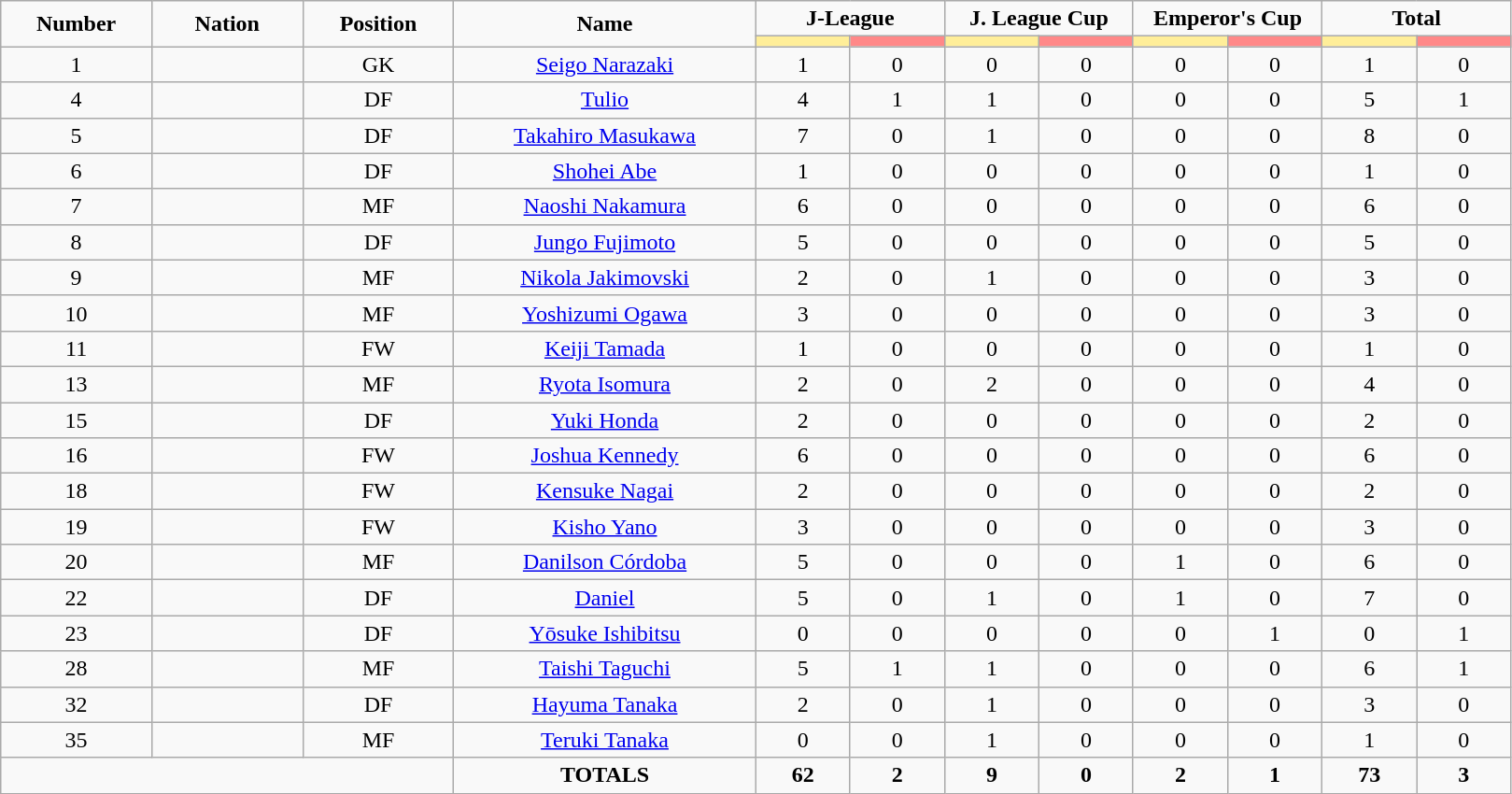<table class="wikitable" style="font-size: 100%; text-align: center;">
<tr>
<td rowspan="2" width="10%" align="center"><strong>Number</strong></td>
<td rowspan="2" width="10%" align="center"><strong>Nation</strong></td>
<td rowspan="2" width="10%" align="center"><strong>Position</strong></td>
<td rowspan="2" width="20%" align="center"><strong>Name</strong></td>
<td colspan="2" align="center"><strong>J-League</strong></td>
<td colspan="2" align="center"><strong>J. League Cup</strong></td>
<td colspan="2" align="center"><strong>Emperor's Cup</strong></td>
<td colspan="2" align="center"><strong>Total</strong></td>
</tr>
<tr>
<th width=60 style="background: #FFEE99"></th>
<th width=60 style="background: #FF8888"></th>
<th width=60 style="background: #FFEE99"></th>
<th width=60 style="background: #FF8888"></th>
<th width=60 style="background: #FFEE99"></th>
<th width=60 style="background: #FF8888"></th>
<th width=60 style="background: #FFEE99"></th>
<th width=60 style="background: #FF8888"></th>
</tr>
<tr>
<td>1</td>
<td></td>
<td>GK</td>
<td><a href='#'>Seigo Narazaki</a></td>
<td>1</td>
<td>0</td>
<td>0</td>
<td>0</td>
<td>0</td>
<td>0</td>
<td>1</td>
<td>0</td>
</tr>
<tr>
<td>4</td>
<td></td>
<td>DF</td>
<td><a href='#'>Tulio</a></td>
<td>4</td>
<td>1</td>
<td>1</td>
<td>0</td>
<td>0</td>
<td>0</td>
<td>5</td>
<td>1</td>
</tr>
<tr>
<td>5</td>
<td></td>
<td>DF</td>
<td><a href='#'>Takahiro Masukawa</a></td>
<td>7</td>
<td>0</td>
<td>1</td>
<td>0</td>
<td>0</td>
<td>0</td>
<td>8</td>
<td>0</td>
</tr>
<tr>
<td>6</td>
<td></td>
<td>DF</td>
<td><a href='#'>Shohei Abe</a></td>
<td>1</td>
<td>0</td>
<td>0</td>
<td>0</td>
<td>0</td>
<td>0</td>
<td>1</td>
<td>0</td>
</tr>
<tr>
<td>7</td>
<td></td>
<td>MF</td>
<td><a href='#'>Naoshi Nakamura</a></td>
<td>6</td>
<td>0</td>
<td>0</td>
<td>0</td>
<td>0</td>
<td>0</td>
<td>6</td>
<td>0</td>
</tr>
<tr>
<td>8</td>
<td></td>
<td>DF</td>
<td><a href='#'>Jungo Fujimoto</a></td>
<td>5</td>
<td>0</td>
<td>0</td>
<td>0</td>
<td>0</td>
<td>0</td>
<td>5</td>
<td>0</td>
</tr>
<tr>
<td>9</td>
<td></td>
<td>MF</td>
<td><a href='#'>Nikola Jakimovski</a></td>
<td>2</td>
<td>0</td>
<td>1</td>
<td>0</td>
<td>0</td>
<td>0</td>
<td>3</td>
<td>0</td>
</tr>
<tr>
<td>10</td>
<td></td>
<td>MF</td>
<td><a href='#'>Yoshizumi Ogawa</a></td>
<td>3</td>
<td>0</td>
<td>0</td>
<td>0</td>
<td>0</td>
<td>0</td>
<td>3</td>
<td>0</td>
</tr>
<tr>
<td>11</td>
<td></td>
<td>FW</td>
<td><a href='#'>Keiji Tamada</a></td>
<td>1</td>
<td>0</td>
<td>0</td>
<td>0</td>
<td>0</td>
<td>0</td>
<td>1</td>
<td>0</td>
</tr>
<tr>
<td>13</td>
<td></td>
<td>MF</td>
<td><a href='#'>Ryota Isomura</a></td>
<td>2</td>
<td>0</td>
<td>2</td>
<td>0</td>
<td>0</td>
<td>0</td>
<td>4</td>
<td>0</td>
</tr>
<tr>
<td>15</td>
<td></td>
<td>DF</td>
<td><a href='#'>Yuki Honda</a></td>
<td>2</td>
<td>0</td>
<td>0</td>
<td>0</td>
<td>0</td>
<td>0</td>
<td>2</td>
<td>0</td>
</tr>
<tr>
<td>16</td>
<td></td>
<td>FW</td>
<td><a href='#'>Joshua Kennedy</a></td>
<td>6</td>
<td>0</td>
<td>0</td>
<td>0</td>
<td>0</td>
<td>0</td>
<td>6</td>
<td>0</td>
</tr>
<tr>
<td>18</td>
<td></td>
<td>FW</td>
<td><a href='#'>Kensuke Nagai</a></td>
<td>2</td>
<td>0</td>
<td>0</td>
<td>0</td>
<td>0</td>
<td>0</td>
<td>2</td>
<td>0</td>
</tr>
<tr>
<td>19</td>
<td></td>
<td>FW</td>
<td><a href='#'>Kisho Yano</a></td>
<td>3</td>
<td>0</td>
<td>0</td>
<td>0</td>
<td>0</td>
<td>0</td>
<td>3</td>
<td>0</td>
</tr>
<tr>
<td>20</td>
<td></td>
<td>MF</td>
<td><a href='#'>Danilson Córdoba</a></td>
<td>5</td>
<td>0</td>
<td>0</td>
<td>0</td>
<td>1</td>
<td>0</td>
<td>6</td>
<td>0</td>
</tr>
<tr>
<td>22</td>
<td></td>
<td>DF</td>
<td><a href='#'>Daniel</a></td>
<td>5</td>
<td>0</td>
<td>1</td>
<td>0</td>
<td>1</td>
<td>0</td>
<td>7</td>
<td>0</td>
</tr>
<tr>
<td>23</td>
<td></td>
<td>DF</td>
<td><a href='#'>Yōsuke Ishibitsu</a></td>
<td>0</td>
<td>0</td>
<td>0</td>
<td>0</td>
<td>0</td>
<td>1</td>
<td>0</td>
<td>1</td>
</tr>
<tr>
<td>28</td>
<td></td>
<td>MF</td>
<td><a href='#'>Taishi Taguchi</a></td>
<td>5</td>
<td>1</td>
<td>1</td>
<td>0</td>
<td>0</td>
<td>0</td>
<td>6</td>
<td>1</td>
</tr>
<tr>
<td>32</td>
<td></td>
<td>DF</td>
<td><a href='#'>Hayuma Tanaka</a></td>
<td>2</td>
<td>0</td>
<td>1</td>
<td>0</td>
<td>0</td>
<td>0</td>
<td>3</td>
<td>0</td>
</tr>
<tr>
<td>35</td>
<td></td>
<td>MF</td>
<td><a href='#'>Teruki Tanaka</a></td>
<td>0</td>
<td>0</td>
<td>1</td>
<td>0</td>
<td>0</td>
<td>0</td>
<td>1</td>
<td>0</td>
</tr>
<tr>
<td colspan="3"></td>
<td><strong>TOTALS</strong></td>
<td><strong>62</strong></td>
<td><strong>2</strong></td>
<td><strong>9</strong></td>
<td><strong>0</strong></td>
<td><strong>2</strong></td>
<td><strong>1</strong></td>
<td><strong>73</strong></td>
<td><strong>3</strong></td>
</tr>
</table>
